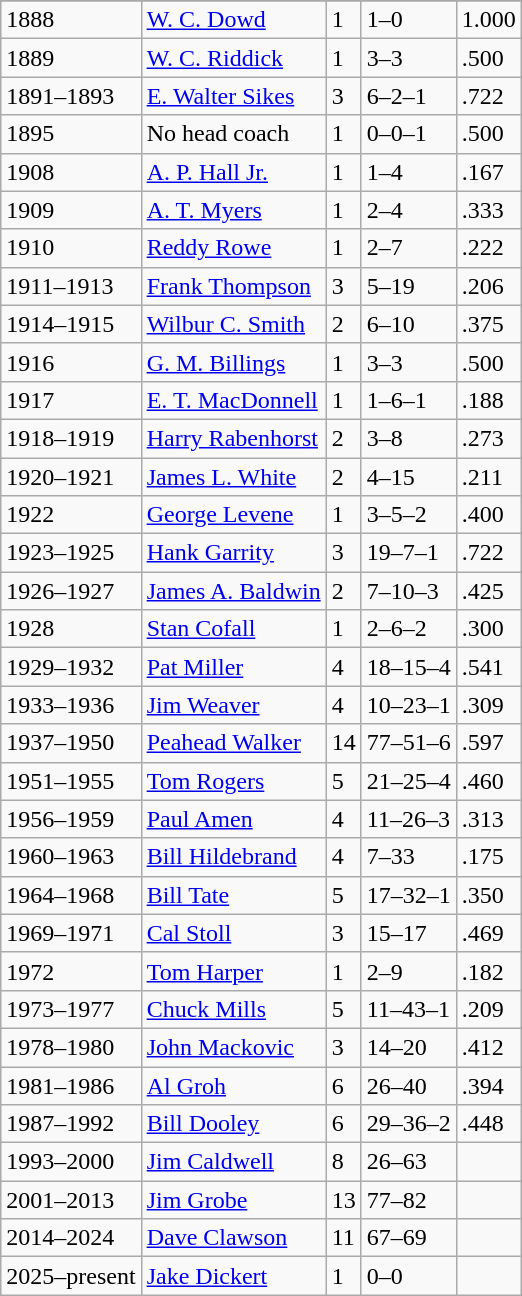<table class="wikitable">
<tr>
</tr>
<tr>
<td>1888</td>
<td><a href='#'>W. C. Dowd</a></td>
<td>1</td>
<td>1–0</td>
<td>1.000</td>
</tr>
<tr>
<td>1889</td>
<td><a href='#'>W. C. Riddick</a></td>
<td>1</td>
<td>3–3</td>
<td>.500</td>
</tr>
<tr>
<td>1891–1893</td>
<td><a href='#'>E. Walter Sikes</a></td>
<td>3</td>
<td>6–2–1</td>
<td>.722</td>
</tr>
<tr>
<td>1895</td>
<td>No head coach</td>
<td>1</td>
<td>0–0–1</td>
<td>.500</td>
</tr>
<tr>
<td>1908</td>
<td><a href='#'>A. P. Hall Jr.</a></td>
<td>1</td>
<td>1–4</td>
<td>.167</td>
</tr>
<tr>
<td>1909</td>
<td><a href='#'>A. T. Myers</a></td>
<td>1</td>
<td>2–4</td>
<td>.333</td>
</tr>
<tr>
<td>1910</td>
<td><a href='#'>Reddy Rowe</a></td>
<td>1</td>
<td>2–7</td>
<td>.222</td>
</tr>
<tr>
<td>1911–1913</td>
<td><a href='#'>Frank Thompson</a></td>
<td>3</td>
<td>5–19</td>
<td>.206</td>
</tr>
<tr>
<td>1914–1915</td>
<td><a href='#'>Wilbur C. Smith</a></td>
<td>2</td>
<td>6–10</td>
<td>.375</td>
</tr>
<tr>
<td>1916</td>
<td><a href='#'>G. M. Billings</a></td>
<td>1</td>
<td>3–3</td>
<td>.500</td>
</tr>
<tr>
<td>1917</td>
<td><a href='#'>E. T. MacDonnell</a></td>
<td>1</td>
<td>1–6–1</td>
<td>.188</td>
</tr>
<tr>
<td>1918–1919</td>
<td><a href='#'>Harry Rabenhorst</a></td>
<td>2</td>
<td>3–8</td>
<td>.273</td>
</tr>
<tr>
<td>1920–1921</td>
<td><a href='#'>James L. White</a></td>
<td>2</td>
<td>4–15</td>
<td>.211</td>
</tr>
<tr>
<td>1922</td>
<td><a href='#'>George Levene</a></td>
<td>1</td>
<td>3–5–2</td>
<td>.400</td>
</tr>
<tr>
<td>1923–1925</td>
<td><a href='#'>Hank Garrity</a></td>
<td>3</td>
<td>19–7–1</td>
<td>.722</td>
</tr>
<tr>
<td>1926–1927</td>
<td><a href='#'>James A. Baldwin</a></td>
<td>2</td>
<td>7–10–3</td>
<td>.425</td>
</tr>
<tr>
<td>1928</td>
<td><a href='#'>Stan Cofall</a></td>
<td>1</td>
<td>2–6–2</td>
<td>.300</td>
</tr>
<tr>
<td>1929–1932</td>
<td><a href='#'>Pat Miller</a></td>
<td>4</td>
<td>18–15–4</td>
<td>.541</td>
</tr>
<tr>
<td>1933–1936</td>
<td><a href='#'>Jim Weaver</a></td>
<td>4</td>
<td>10–23–1</td>
<td>.309</td>
</tr>
<tr>
<td>1937–1950</td>
<td><a href='#'>Peahead Walker</a></td>
<td>14</td>
<td>77–51–6</td>
<td>.597</td>
</tr>
<tr>
<td>1951–1955</td>
<td><a href='#'>Tom Rogers</a></td>
<td>5</td>
<td>21–25–4</td>
<td>.460</td>
</tr>
<tr>
<td>1956–1959</td>
<td><a href='#'>Paul Amen</a></td>
<td>4</td>
<td>11–26–3</td>
<td>.313</td>
</tr>
<tr>
<td>1960–1963</td>
<td><a href='#'>Bill Hildebrand</a></td>
<td>4</td>
<td>7–33</td>
<td>.175</td>
</tr>
<tr>
<td>1964–1968</td>
<td><a href='#'>Bill Tate</a></td>
<td>5</td>
<td>17–32–1</td>
<td>.350</td>
</tr>
<tr>
<td>1969–1971</td>
<td><a href='#'>Cal Stoll</a></td>
<td>3</td>
<td>15–17</td>
<td>.469</td>
</tr>
<tr>
<td>1972</td>
<td><a href='#'>Tom Harper</a></td>
<td>1</td>
<td>2–9</td>
<td>.182</td>
</tr>
<tr>
<td>1973–1977</td>
<td><a href='#'>Chuck Mills</a></td>
<td>5</td>
<td>11–43–1</td>
<td>.209</td>
</tr>
<tr>
<td>1978–1980</td>
<td><a href='#'>John Mackovic</a></td>
<td>3</td>
<td>14–20</td>
<td>.412</td>
</tr>
<tr>
<td>1981–1986</td>
<td><a href='#'>Al Groh</a></td>
<td>6</td>
<td>26–40</td>
<td>.394</td>
</tr>
<tr>
<td>1987–1992</td>
<td><a href='#'>Bill Dooley</a></td>
<td>6</td>
<td>29–36–2</td>
<td>.448</td>
</tr>
<tr>
<td>1993–2000</td>
<td><a href='#'>Jim Caldwell</a></td>
<td>8</td>
<td>26–63</td>
<td></td>
</tr>
<tr>
<td>2001–2013</td>
<td><a href='#'>Jim Grobe</a></td>
<td>13</td>
<td>77–82</td>
<td></td>
</tr>
<tr>
<td>2014–2024</td>
<td><a href='#'>Dave Clawson</a></td>
<td>11</td>
<td>67–69</td>
<td></td>
</tr>
<tr>
<td>2025–present</td>
<td><a href='#'>Jake Dickert</a></td>
<td>1</td>
<td>0–0</td>
<td></td>
</tr>
</table>
